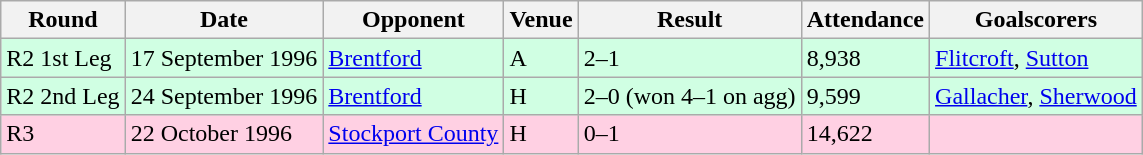<table class="wikitable">
<tr>
<th>Round</th>
<th>Date</th>
<th>Opponent</th>
<th>Venue</th>
<th>Result</th>
<th>Attendance</th>
<th>Goalscorers</th>
</tr>
<tr style="background-color: #d0ffe3;">
<td>R2 1st Leg</td>
<td>17 September 1996</td>
<td><a href='#'>Brentford</a></td>
<td>A</td>
<td>2–1</td>
<td>8,938</td>
<td><a href='#'>Flitcroft</a>, <a href='#'>Sutton</a></td>
</tr>
<tr style="background-color: #d0ffe3;">
<td>R2 2nd Leg</td>
<td>24 September 1996</td>
<td><a href='#'>Brentford</a></td>
<td>H</td>
<td>2–0 (won 4–1 on agg)</td>
<td>9,599</td>
<td><a href='#'>Gallacher</a>, <a href='#'>Sherwood</a></td>
</tr>
<tr style="background-color: #ffd0e3;">
<td>R3</td>
<td>22 October 1996</td>
<td><a href='#'>Stockport County</a></td>
<td>H</td>
<td>0–1</td>
<td>14,622</td>
<td></td>
</tr>
</table>
